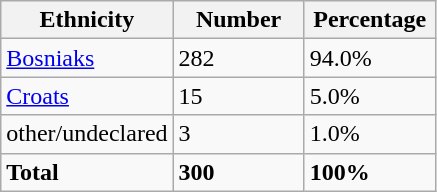<table class="wikitable">
<tr>
<th width="100px">Ethnicity</th>
<th width="80px">Number</th>
<th width="80px">Percentage</th>
</tr>
<tr>
<td><a href='#'>Bosniaks</a></td>
<td>282</td>
<td>94.0%</td>
</tr>
<tr>
<td><a href='#'>Croats</a></td>
<td>15</td>
<td>5.0%</td>
</tr>
<tr>
<td>other/undeclared</td>
<td>3</td>
<td>1.0%</td>
</tr>
<tr>
<td><strong>Total</strong></td>
<td><strong>300</strong></td>
<td><strong>100%</strong></td>
</tr>
</table>
